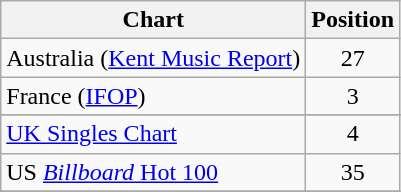<table class="wikitable sortable">
<tr>
<th>Chart</th>
<th>Position</th>
</tr>
<tr>
<td>Australia (<a href='#'>Kent Music Report</a>)</td>
<td align="center">27</td>
</tr>
<tr>
<td>France (<a href='#'>IFOP</a>)</td>
<td align="center">3</td>
</tr>
<tr>
</tr>
<tr>
</tr>
<tr>
<td><a href='#'>UK Singles Chart</a></td>
<td align="center">4</td>
</tr>
<tr>
<td>US <a href='#'><em>Billboard</em> Hot 100</a></td>
<td align="center">35</td>
</tr>
<tr>
</tr>
</table>
